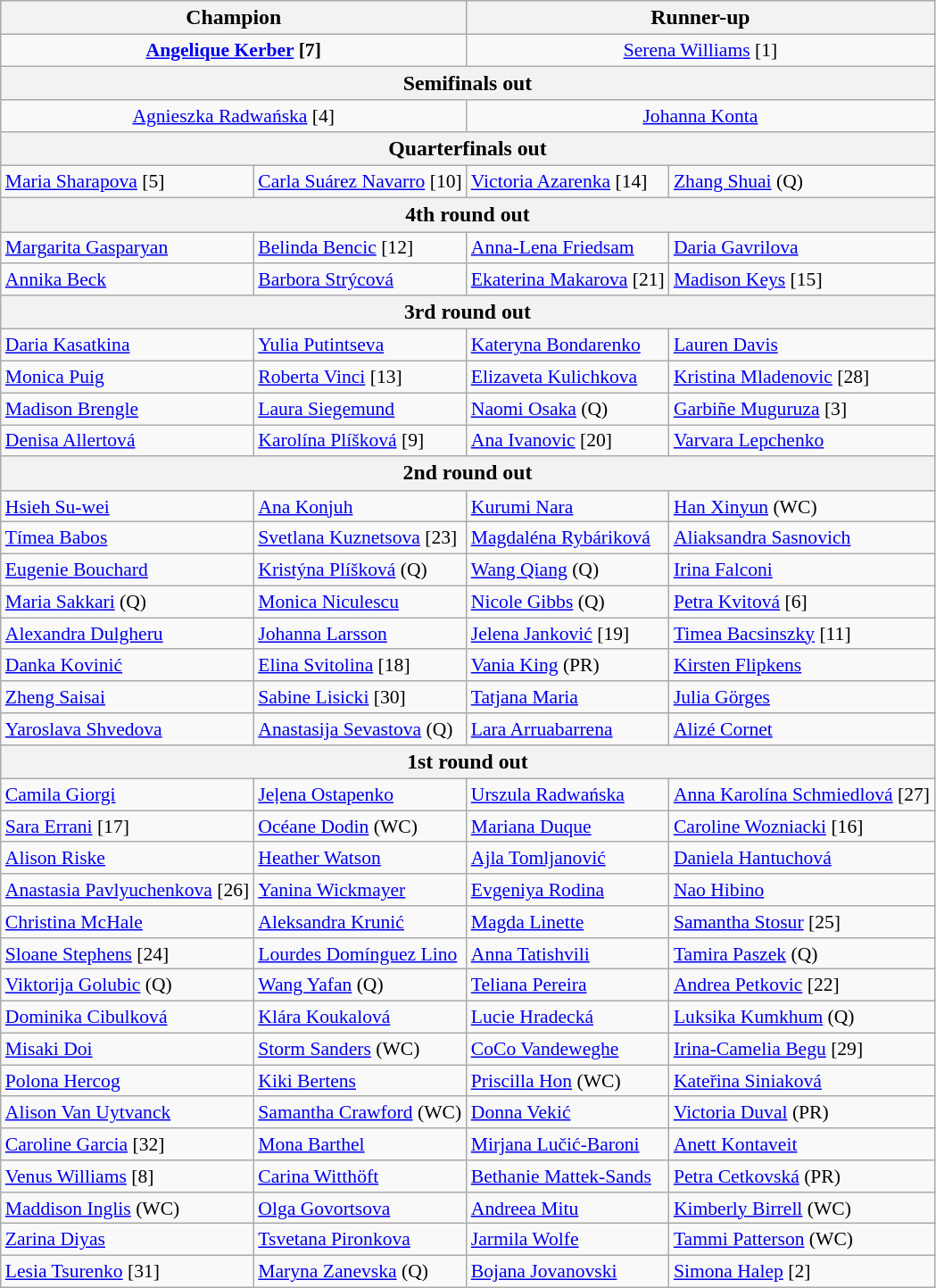<table class="wikitable collapsible collapsed" style="font-size:90%">
<tr style="font-size:110%">
<th colspan="2">Champion</th>
<th colspan="2">Runner-up</th>
</tr>
<tr style="text-align:center;">
<td colspan="2"><strong> <a href='#'>Angelique Kerber</a> [7]</strong></td>
<td colspan="2"> <a href='#'>Serena Williams</a> [1]</td>
</tr>
<tr style="font-size:110%">
<th colspan="4">Semifinals out</th>
</tr>
<tr>
<td colspan="2" style="text-align:center;"> <a href='#'>Agnieszka Radwańska</a> [4]</td>
<td colspan="2" style="text-align:center;"> <a href='#'>Johanna Konta</a></td>
</tr>
<tr style="font-size:110%">
<th colspan="4">Quarterfinals out</th>
</tr>
<tr>
<td> <a href='#'>Maria Sharapova</a> [5]</td>
<td> <a href='#'>Carla Suárez Navarro</a> [10]</td>
<td> <a href='#'>Victoria Azarenka</a> [14]</td>
<td> <a href='#'>Zhang Shuai</a> (Q)</td>
</tr>
<tr style="font-size:110%">
<th colspan="4">4th round out</th>
</tr>
<tr>
<td> <a href='#'>Margarita Gasparyan</a></td>
<td> <a href='#'>Belinda Bencic</a> [12]</td>
<td> <a href='#'>Anna-Lena Friedsam</a></td>
<td> <a href='#'>Daria Gavrilova</a></td>
</tr>
<tr>
<td> <a href='#'>Annika Beck</a></td>
<td> <a href='#'>Barbora Strýcová</a></td>
<td> <a href='#'>Ekaterina Makarova</a> [21]</td>
<td> <a href='#'>Madison Keys</a> [15]</td>
</tr>
<tr style="font-size:110%">
<th colspan="4">3rd round out</th>
</tr>
<tr>
<td> <a href='#'>Daria Kasatkina</a></td>
<td> <a href='#'>Yulia Putintseva</a></td>
<td> <a href='#'>Kateryna Bondarenko</a></td>
<td> <a href='#'>Lauren Davis</a></td>
</tr>
<tr>
<td> <a href='#'>Monica Puig</a></td>
<td> <a href='#'>Roberta Vinci</a> [13]</td>
<td> <a href='#'>Elizaveta Kulichkova</a></td>
<td> <a href='#'>Kristina Mladenovic</a> [28]</td>
</tr>
<tr>
<td> <a href='#'>Madison Brengle</a></td>
<td> <a href='#'>Laura Siegemund</a></td>
<td> <a href='#'>Naomi Osaka</a> (Q)</td>
<td> <a href='#'>Garbiñe Muguruza</a> [3]</td>
</tr>
<tr>
<td> <a href='#'>Denisa Allertová</a></td>
<td> <a href='#'>Karolína Plíšková</a> [9]</td>
<td> <a href='#'>Ana Ivanovic</a> [20]</td>
<td> <a href='#'>Varvara Lepchenko</a></td>
</tr>
<tr style="font-size:110%">
<th colspan="4">2nd round out</th>
</tr>
<tr>
<td> <a href='#'>Hsieh Su-wei</a></td>
<td> <a href='#'>Ana Konjuh</a></td>
<td> <a href='#'>Kurumi Nara</a></td>
<td> <a href='#'>Han Xinyun</a> (WC)</td>
</tr>
<tr>
<td> <a href='#'>Tímea Babos</a></td>
<td> <a href='#'>Svetlana Kuznetsova</a> [23]</td>
<td> <a href='#'>Magdaléna Rybáriková</a></td>
<td> <a href='#'>Aliaksandra Sasnovich</a></td>
</tr>
<tr>
<td> <a href='#'>Eugenie Bouchard</a></td>
<td> <a href='#'>Kristýna Plíšková</a> (Q)</td>
<td> <a href='#'>Wang Qiang</a> (Q)</td>
<td> <a href='#'>Irina Falconi</a></td>
</tr>
<tr>
<td> <a href='#'>Maria Sakkari</a> (Q)</td>
<td> <a href='#'>Monica Niculescu</a></td>
<td> <a href='#'>Nicole Gibbs</a> (Q)</td>
<td> <a href='#'>Petra Kvitová</a> [6]</td>
</tr>
<tr>
<td> <a href='#'>Alexandra Dulgheru</a></td>
<td> <a href='#'>Johanna Larsson</a></td>
<td> <a href='#'>Jelena Janković</a> [19]</td>
<td> <a href='#'>Timea Bacsinszky</a> [11]</td>
</tr>
<tr>
<td> <a href='#'>Danka Kovinić</a></td>
<td> <a href='#'>Elina Svitolina</a> [18]</td>
<td> <a href='#'>Vania King</a> (PR)</td>
<td> <a href='#'>Kirsten Flipkens</a></td>
</tr>
<tr>
<td> <a href='#'>Zheng Saisai</a></td>
<td> <a href='#'>Sabine Lisicki</a> [30]</td>
<td> <a href='#'>Tatjana Maria</a></td>
<td> <a href='#'>Julia Görges</a></td>
</tr>
<tr>
<td> <a href='#'>Yaroslava Shvedova</a></td>
<td> <a href='#'>Anastasija Sevastova</a> (Q)</td>
<td> <a href='#'>Lara Arruabarrena</a></td>
<td> <a href='#'>Alizé Cornet</a></td>
</tr>
<tr style="font-size:110%">
<th colspan="4">1st round out</th>
</tr>
<tr>
<td> <a href='#'>Camila Giorgi</a></td>
<td> <a href='#'>Jeļena Ostapenko</a></td>
<td> <a href='#'>Urszula Radwańska</a></td>
<td> <a href='#'>Anna Karolína Schmiedlová</a> [27]</td>
</tr>
<tr>
<td> <a href='#'>Sara Errani</a> [17]</td>
<td> <a href='#'>Océane Dodin</a> (WC)</td>
<td> <a href='#'>Mariana Duque</a></td>
<td> <a href='#'>Caroline Wozniacki</a> [16]</td>
</tr>
<tr>
<td> <a href='#'>Alison Riske</a></td>
<td> <a href='#'>Heather Watson</a></td>
<td> <a href='#'>Ajla Tomljanović</a></td>
<td> <a href='#'>Daniela Hantuchová</a></td>
</tr>
<tr>
<td> <a href='#'>Anastasia Pavlyuchenkova</a> [26]</td>
<td> <a href='#'>Yanina Wickmayer</a></td>
<td> <a href='#'>Evgeniya Rodina</a></td>
<td> <a href='#'>Nao Hibino</a></td>
</tr>
<tr>
<td> <a href='#'>Christina McHale</a></td>
<td> <a href='#'>Aleksandra Krunić</a></td>
<td> <a href='#'>Magda Linette</a></td>
<td> <a href='#'>Samantha Stosur</a> [25]</td>
</tr>
<tr>
<td> <a href='#'>Sloane Stephens</a> [24]</td>
<td> <a href='#'>Lourdes Domínguez Lino</a></td>
<td> <a href='#'>Anna Tatishvili</a></td>
<td> <a href='#'>Tamira Paszek</a> (Q)</td>
</tr>
<tr>
<td> <a href='#'>Viktorija Golubic</a> (Q)</td>
<td> <a href='#'>Wang Yafan</a> (Q)</td>
<td> <a href='#'>Teliana Pereira</a></td>
<td> <a href='#'>Andrea Petkovic</a> [22]</td>
</tr>
<tr>
<td> <a href='#'>Dominika Cibulková</a></td>
<td> <a href='#'>Klára Koukalová</a></td>
<td> <a href='#'>Lucie Hradecká</a></td>
<td> <a href='#'>Luksika Kumkhum</a> (Q)</td>
</tr>
<tr>
<td> <a href='#'>Misaki Doi</a></td>
<td> <a href='#'>Storm Sanders</a> (WC)</td>
<td> <a href='#'>CoCo Vandeweghe</a></td>
<td> <a href='#'>Irina-Camelia Begu</a> [29]</td>
</tr>
<tr>
<td> <a href='#'>Polona Hercog</a></td>
<td> <a href='#'>Kiki Bertens</a></td>
<td> <a href='#'>Priscilla Hon</a> (WC)</td>
<td> <a href='#'>Kateřina Siniaková</a></td>
</tr>
<tr>
<td> <a href='#'>Alison Van Uytvanck</a></td>
<td> <a href='#'>Samantha Crawford</a> (WC)</td>
<td> <a href='#'>Donna Vekić</a></td>
<td> <a href='#'>Victoria Duval</a> (PR)</td>
</tr>
<tr>
<td> <a href='#'>Caroline Garcia</a> [32]</td>
<td> <a href='#'>Mona Barthel</a></td>
<td> <a href='#'>Mirjana Lučić-Baroni</a></td>
<td> <a href='#'>Anett Kontaveit</a></td>
</tr>
<tr>
<td> <a href='#'>Venus Williams</a> [8]</td>
<td> <a href='#'>Carina Witthöft</a></td>
<td> <a href='#'>Bethanie Mattek-Sands</a></td>
<td> <a href='#'>Petra Cetkovská</a> (PR)</td>
</tr>
<tr>
<td> <a href='#'>Maddison Inglis</a> (WC)</td>
<td> <a href='#'>Olga Govortsova</a></td>
<td> <a href='#'>Andreea Mitu</a></td>
<td> <a href='#'>Kimberly Birrell</a> (WC)</td>
</tr>
<tr>
<td> <a href='#'>Zarina Diyas</a></td>
<td> <a href='#'>Tsvetana Pironkova</a></td>
<td> <a href='#'>Jarmila Wolfe</a></td>
<td> <a href='#'>Tammi Patterson</a> (WC)</td>
</tr>
<tr>
<td> <a href='#'>Lesia Tsurenko</a> [31]</td>
<td> <a href='#'>Maryna Zanevska</a> (Q)</td>
<td> <a href='#'>Bojana Jovanovski</a></td>
<td> <a href='#'>Simona Halep</a> [2]</td>
</tr>
</table>
